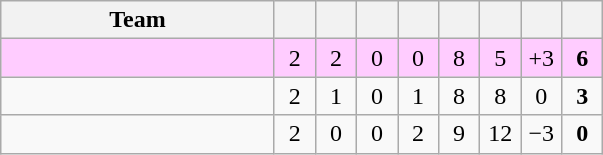<table class="wikitable" style="text-align: center;">
<tr>
<th width="175">Team</th>
<th width="20"></th>
<th width="20"></th>
<th width="20"></th>
<th width="20"></th>
<th width="20"></th>
<th width="20"></th>
<th width="20"></th>
<th width="20"></th>
</tr>
<tr style="background-color: #ffccff;">
<td align=left></td>
<td>2</td>
<td>2</td>
<td>0</td>
<td>0</td>
<td>8</td>
<td>5</td>
<td>+3</td>
<td><strong>6</strong></td>
</tr>
<tr>
<td align=left></td>
<td>2</td>
<td>1</td>
<td>0</td>
<td>1</td>
<td>8</td>
<td>8</td>
<td>0</td>
<td><strong>3</strong></td>
</tr>
<tr>
<td align=left></td>
<td>2</td>
<td>0</td>
<td>0</td>
<td>2</td>
<td>9</td>
<td>12</td>
<td>−3</td>
<td><strong>0</strong></td>
</tr>
</table>
